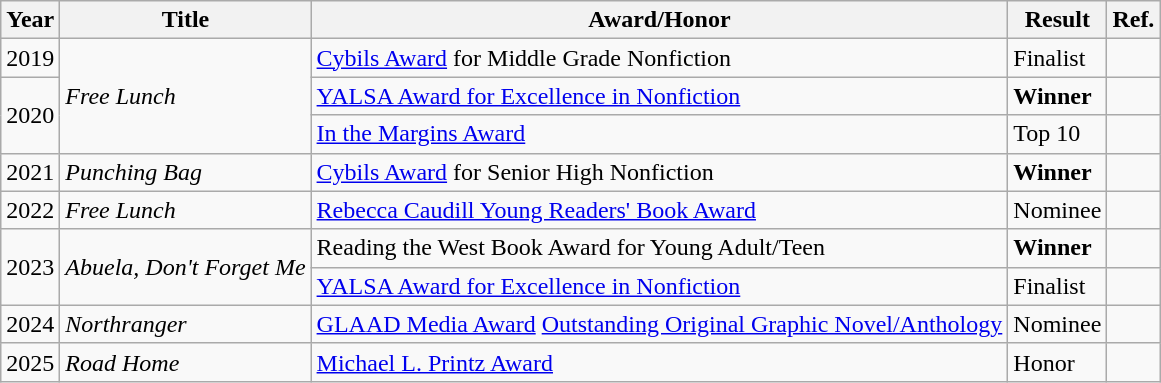<table class="wikitable sortable mw-collapsible">
<tr>
<th>Year</th>
<th>Title</th>
<th>Award/Honor</th>
<th>Result</th>
<th>Ref.</th>
</tr>
<tr>
<td>2019</td>
<td rowspan="3"><em>Free Lunch</em></td>
<td><a href='#'>Cybils Award</a> for Middle Grade Nonfiction</td>
<td>Finalist</td>
<td></td>
</tr>
<tr>
<td rowspan="2">2020</td>
<td><a href='#'>YALSA Award for Excellence in Nonfiction</a></td>
<td><strong>Winner</strong></td>
<td></td>
</tr>
<tr>
<td><a href='#'>In the Margins Award</a></td>
<td>Top 10</td>
<td></td>
</tr>
<tr>
<td>2021</td>
<td><em>Punching Bag</em></td>
<td><a href='#'>Cybils Award</a> for Senior High Nonfiction</td>
<td><strong>Winner</strong></td>
<td></td>
</tr>
<tr>
<td>2022</td>
<td><em>Free Lunch</em></td>
<td><a href='#'>Rebecca Caudill Young Readers' Book Award</a></td>
<td>Nominee</td>
<td></td>
</tr>
<tr>
<td rowspan="2">2023</td>
<td rowspan="2"><em>Abuela, Don't Forget Me</em></td>
<td>Reading the West Book Award for Young Adult/Teen</td>
<td><strong>Winner</strong></td>
<td></td>
</tr>
<tr>
<td><a href='#'>YALSA Award for Excellence in Nonfiction</a></td>
<td>Finalist</td>
<td></td>
</tr>
<tr>
<td>2024</td>
<td><em>Northranger</em></td>
<td><a href='#'>GLAAD Media Award</a> <a href='#'>Outstanding Original Graphic Novel/Anthology</a></td>
<td>Nominee</td>
<td></td>
</tr>
<tr>
<td>2025</td>
<td><em>Road Home</em></td>
<td><a href='#'>Michael L. Printz Award</a></td>
<td>Honor</td>
<td></td>
</tr>
</table>
